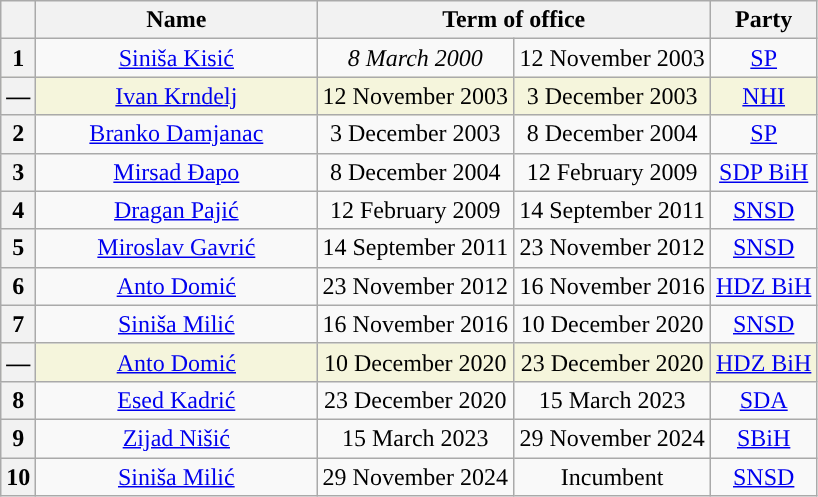<table class="wikitable" style="text-align:center">
<tr>
<th></th>
<th width=180>Name<br></th>
<th colspan=2>Term of office</th>
<th>Party</th>
</tr>
<tr>
<th style="background:">1</th>
<td><a href='#'>Siniša Kisić</a><br></td>
<td><em>8 March 2000</em></td>
<td>12 November 2003</td>
<td><a href='#'>SP</a></td>
</tr>
<tr style="background:#F5F5DC;">
<th style="background:">—</th>
<td><a href='#'>Ivan Krndelj</a><br></td>
<td>12 November 2003</td>
<td>3 December 2003</td>
<td><a href='#'>NHI</a></td>
</tr>
<tr>
<th style="background:">2</th>
<td><a href='#'>Branko Damjanac</a><br></td>
<td>3 December 2003</td>
<td>8 December 2004</td>
<td><a href='#'>SP</a></td>
</tr>
<tr>
<th style="background:">3</th>
<td><a href='#'>Mirsad Đapo</a><br></td>
<td>8 December 2004</td>
<td>12 February 2009</td>
<td><a href='#'>SDP BiH</a></td>
</tr>
<tr>
<th style="background:">4</th>
<td><a href='#'>Dragan Pajić</a><br></td>
<td>12 February 2009</td>
<td>14 September 2011</td>
<td><a href='#'>SNSD</a></td>
</tr>
<tr>
<th style="background:">5</th>
<td><a href='#'>Miroslav Gavrić</a><br></td>
<td>14 September 2011</td>
<td>23 November 2012</td>
<td><a href='#'>SNSD</a></td>
</tr>
<tr>
<th style="background:">6</th>
<td><a href='#'>Anto Domić</a><br></td>
<td>23 November 2012</td>
<td>16 November 2016</td>
<td><a href='#'>HDZ BiH</a></td>
</tr>
<tr>
<th style="background:">7</th>
<td><a href='#'>Siniša Milić</a><br></td>
<td>16 November 2016</td>
<td>10 December 2020</td>
<td><a href='#'>SNSD</a></td>
</tr>
<tr style="background:#F5F5DC;">
<th style="background:">—</th>
<td><a href='#'>Anto Domić</a><br></td>
<td>10 December 2020</td>
<td>23 December 2020</td>
<td><a href='#'>HDZ BiH</a></td>
</tr>
<tr>
<th style="background:">8</th>
<td><a href='#'>Esed Kadrić</a><br></td>
<td>23 December 2020</td>
<td>15 March 2023</td>
<td><a href='#'>SDA</a></td>
</tr>
<tr>
<th style="background:">9</th>
<td><a href='#'>Zijad Nišić</a><br></td>
<td>15 March 2023</td>
<td>29 November 2024</td>
<td><a href='#'>SBiH</a></td>
</tr>
<tr>
<th style="background:">10</th>
<td><a href='#'>Siniša Milić</a><br></td>
<td>29 November 2024</td>
<td>Incumbent</td>
<td><a href='#'>SNSD</a></td>
</tr>
</table>
